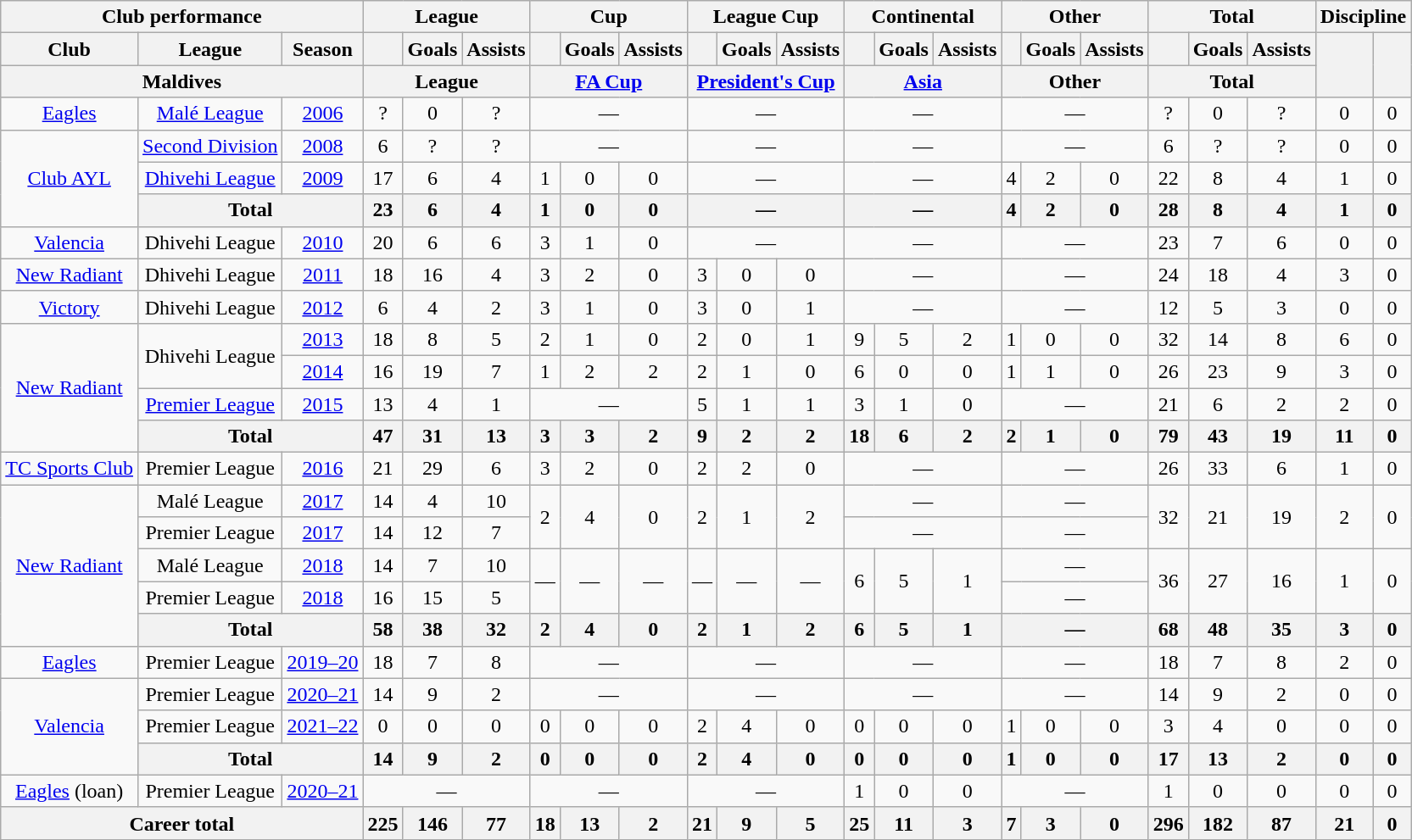<table class="wikitable" style="text-align: center">
<tr>
<th Colspan="3">Club performance</th>
<th Colspan="3">League</th>
<th Colspan="3">Cup</th>
<th Colspan="3">League Cup</th>
<th Colspan="3">Continental</th>
<th Colspan="3">Other</th>
<th Colspan="3">Total</th>
<th Colspan=2>Discipline</th>
</tr>
<tr>
<th>Club</th>
<th>League</th>
<th>Season</th>
<th></th>
<th>Goals</th>
<th>Assists</th>
<th></th>
<th>Goals</th>
<th>Assists</th>
<th></th>
<th>Goals</th>
<th>Assists</th>
<th></th>
<th>Goals</th>
<th>Assists</th>
<th></th>
<th>Goals</th>
<th>Assists</th>
<th></th>
<th>Goals</th>
<th>Assists</th>
<th rowspan="2"></th>
<th rowspan="2"></th>
</tr>
<tr>
<th Colspan="3">Maldives</th>
<th Colspan="3">League</th>
<th Colspan="3"><a href='#'>FA Cup</a></th>
<th Colspan="3"><a href='#'>President's Cup</a></th>
<th Colspan="3"><a href='#'>Asia</a></th>
<th Colspan="3">Other</th>
<th Colspan="3">Total</th>
</tr>
<tr>
<td><a href='#'>Eagles</a></td>
<td rowspan="1"><a href='#'>Malé League</a></td>
<td><a href='#'>2006</a></td>
<td>?</td>
<td>0</td>
<td>?</td>
<td colspan=3>—</td>
<td colspan=3>—</td>
<td colspan=3>—</td>
<td colspan=3>—</td>
<td>?</td>
<td>0</td>
<td>?</td>
<td>0</td>
<td>0</td>
</tr>
<tr>
<td rowspan="3"><a href='#'>Club AYL</a></td>
<td rowspan="1"><a href='#'>Second Division</a></td>
<td><a href='#'>2008</a></td>
<td>6</td>
<td>?</td>
<td>?</td>
<td colspan=3>—</td>
<td colspan=3>—</td>
<td colspan=3>—</td>
<td colspan=3>—</td>
<td>6</td>
<td>?</td>
<td>?</td>
<td>0</td>
<td>0</td>
</tr>
<tr>
<td><a href='#'>Dhivehi League</a></td>
<td><a href='#'>2009</a></td>
<td>17</td>
<td>6</td>
<td>4</td>
<td>1</td>
<td>0</td>
<td>0</td>
<td colspan=3>—</td>
<td colspan=3>—</td>
<td>4</td>
<td>2</td>
<td>0</td>
<td>22</td>
<td>8</td>
<td>4</td>
<td>1</td>
<td>0</td>
</tr>
<tr>
<th colspan="2">Total</th>
<th>23</th>
<th>6</th>
<th>4</th>
<th>1</th>
<th>0</th>
<th>0</th>
<th colspan=3>—</th>
<th colspan=3>—</th>
<th>4</th>
<th>2</th>
<th>0</th>
<th>28</th>
<th>8</th>
<th>4</th>
<th>1</th>
<th>0</th>
</tr>
<tr>
<td><a href='#'>Valencia</a></td>
<td rowspan="1">Dhivehi League</td>
<td><a href='#'>2010</a></td>
<td>20</td>
<td>6</td>
<td>6</td>
<td>3</td>
<td>1</td>
<td>0</td>
<td colspan=3>—</td>
<td colspan=3>—</td>
<td colspan=3>—</td>
<td>23</td>
<td>7</td>
<td>6</td>
<td>0</td>
<td>0</td>
</tr>
<tr>
<td><a href='#'>New Radiant</a></td>
<td rowspan="1">Dhivehi League</td>
<td><a href='#'>2011</a></td>
<td>18</td>
<td>16</td>
<td>4</td>
<td>3</td>
<td>2</td>
<td>0</td>
<td>3</td>
<td>0</td>
<td>0</td>
<td colspan=3>—</td>
<td colspan=3>—</td>
<td>24</td>
<td>18</td>
<td>4</td>
<td>3</td>
<td>0</td>
</tr>
<tr>
<td><a href='#'>Victory</a></td>
<td rowspan="1">Dhivehi League</td>
<td><a href='#'>2012</a></td>
<td>6</td>
<td>4</td>
<td>2</td>
<td>3</td>
<td>1</td>
<td>0</td>
<td>3</td>
<td>0</td>
<td>1</td>
<td colspan=3>—</td>
<td colspan=3>—</td>
<td>12</td>
<td>5</td>
<td>3</td>
<td>0</td>
<td>0</td>
</tr>
<tr>
<td rowspan="4"><a href='#'>New Radiant</a></td>
<td rowspan="2">Dhivehi League</td>
<td><a href='#'>2013</a></td>
<td>18</td>
<td>8</td>
<td>5</td>
<td>2</td>
<td>1</td>
<td>0</td>
<td>2</td>
<td>0</td>
<td>1</td>
<td>9</td>
<td>5</td>
<td>2</td>
<td>1</td>
<td>0</td>
<td>0</td>
<td>32</td>
<td>14</td>
<td>8</td>
<td>6</td>
<td>0</td>
</tr>
<tr>
<td><a href='#'>2014</a></td>
<td>16</td>
<td>19</td>
<td>7</td>
<td>1</td>
<td>2</td>
<td>2</td>
<td>2</td>
<td>1</td>
<td>0</td>
<td>6</td>
<td>0</td>
<td>0</td>
<td>1</td>
<td>1</td>
<td>0</td>
<td>26</td>
<td>23</td>
<td>9</td>
<td>3</td>
<td>0</td>
</tr>
<tr>
<td rowspan="1"><a href='#'>Premier League</a></td>
<td><a href='#'>2015</a></td>
<td>13</td>
<td>4</td>
<td>1</td>
<td colspan=3>—</td>
<td>5</td>
<td>1</td>
<td>1</td>
<td>3</td>
<td>1</td>
<td>0</td>
<td colspan=3>—</td>
<td>21</td>
<td>6</td>
<td>2</td>
<td>2</td>
<td>0</td>
</tr>
<tr>
<th colspan="2">Total</th>
<th>47</th>
<th>31</th>
<th>13</th>
<th>3</th>
<th>3</th>
<th>2</th>
<th>9</th>
<th>2</th>
<th>2</th>
<th>18</th>
<th>6</th>
<th>2</th>
<th>2</th>
<th>1</th>
<th>0</th>
<th>79</th>
<th>43</th>
<th>19</th>
<th>11</th>
<th>0</th>
</tr>
<tr>
<td><a href='#'>TC Sports Club</a></td>
<td>Premier League</td>
<td><a href='#'>2016</a></td>
<td>21</td>
<td>29</td>
<td>6</td>
<td>3</td>
<td>2</td>
<td>0</td>
<td>2</td>
<td>2</td>
<td>0</td>
<td colspan=3>—</td>
<td colspan=3>—</td>
<td>26</td>
<td>33</td>
<td>6</td>
<td>1</td>
<td>0</td>
</tr>
<tr>
<td rowspan="5"><a href='#'>New Radiant</a></td>
<td>Malé League</td>
<td><a href='#'>2017</a></td>
<td>14</td>
<td>4</td>
<td>10</td>
<td rowspan="2">2</td>
<td rowspan="2">4</td>
<td rowspan="2">0</td>
<td rowspan="2">2</td>
<td rowspan="2">1</td>
<td rowspan="2">2</td>
<td colspan=3>—</td>
<td colspan=3>—</td>
<td rowspan="2">32</td>
<td rowspan="2">21</td>
<td rowspan="2">19</td>
<td rowspan="2">2</td>
<td rowspan="2">0</td>
</tr>
<tr>
<td>Premier League</td>
<td><a href='#'>2017</a></td>
<td>14</td>
<td>12</td>
<td>7</td>
<td colspan=3>—</td>
<td colspan=3>—</td>
</tr>
<tr>
<td>Malé League</td>
<td><a href='#'>2018</a></td>
<td>14</td>
<td>7</td>
<td>10</td>
<td rowspan="2">—</td>
<td rowspan="2">—</td>
<td rowspan="2">—</td>
<td rowspan="2">—</td>
<td rowspan="2">—</td>
<td rowspan="2">—</td>
<td rowspan="2">6</td>
<td rowspan="2">5</td>
<td rowspan="2">1</td>
<td colspan=3>—</td>
<td rowspan="2">36</td>
<td rowspan="2">27</td>
<td rowspan="2">16</td>
<td rowspan="2">1</td>
<td rowspan="2">0</td>
</tr>
<tr>
<td>Premier League</td>
<td><a href='#'>2018</a></td>
<td>16</td>
<td>15</td>
<td>5</td>
<td colspan=3>—</td>
</tr>
<tr>
<th colspan="2">Total</th>
<th>58</th>
<th>38</th>
<th>32</th>
<th>2</th>
<th>4</th>
<th>0</th>
<th>2</th>
<th>1</th>
<th>2</th>
<th>6</th>
<th>5</th>
<th>1</th>
<th colspan=3>—</th>
<th>68</th>
<th>48</th>
<th>35</th>
<th>3</th>
<th>0</th>
</tr>
<tr>
<td><a href='#'>Eagles</a></td>
<td>Premier League</td>
<td><a href='#'>2019–20</a></td>
<td>18</td>
<td>7</td>
<td>8</td>
<td colspan=3>—</td>
<td colspan=3>—</td>
<td colspan=3>—</td>
<td colspan=3>—</td>
<td>18</td>
<td>7</td>
<td>8</td>
<td>2</td>
<td>0</td>
</tr>
<tr>
<td rowspan="3"><a href='#'>Valencia</a></td>
<td>Premier League</td>
<td><a href='#'>2020–21</a></td>
<td>14</td>
<td>9</td>
<td>2</td>
<td colspan=3>—</td>
<td colspan=3>—</td>
<td colspan=3>—</td>
<td colspan=3>—</td>
<td>14</td>
<td>9</td>
<td>2</td>
<td>0</td>
<td>0</td>
</tr>
<tr>
<td>Premier League</td>
<td><a href='#'>2021–22</a></td>
<td>0</td>
<td>0</td>
<td>0</td>
<td>0</td>
<td>0</td>
<td>0</td>
<td>2</td>
<td>4</td>
<td>0</td>
<td>0</td>
<td>0</td>
<td>0</td>
<td>1</td>
<td>0</td>
<td>0</td>
<td>3</td>
<td>4</td>
<td>0</td>
<td>0</td>
<td>0</td>
</tr>
<tr>
<th colspan="2">Total</th>
<th>14</th>
<th>9</th>
<th>2</th>
<th>0</th>
<th>0</th>
<th>0</th>
<th>2</th>
<th>4</th>
<th>0</th>
<th>0</th>
<th>0</th>
<th>0</th>
<th>1</th>
<th>0</th>
<th>0</th>
<th>17</th>
<th>13</th>
<th>2</th>
<th>0</th>
<th>0</th>
</tr>
<tr>
<td><a href='#'>Eagles</a> (loan)</td>
<td>Premier League</td>
<td><a href='#'>2020–21</a></td>
<td colspan=3>—</td>
<td colspan=3>—</td>
<td colspan=3>—</td>
<td>1</td>
<td>0</td>
<td>0</td>
<td colspan=3>—</td>
<td>1</td>
<td>0</td>
<td>0</td>
<td>0</td>
<td>0</td>
</tr>
<tr>
<th Colspan="3">Career total</th>
<th>225</th>
<th>146</th>
<th>77</th>
<th>18</th>
<th>13</th>
<th>2</th>
<th>21</th>
<th>9</th>
<th>5</th>
<th>25</th>
<th>11</th>
<th>3</th>
<th>7</th>
<th>3</th>
<th>0</th>
<th>296</th>
<th>182</th>
<th>87</th>
<th>21</th>
<th>0</th>
</tr>
</table>
